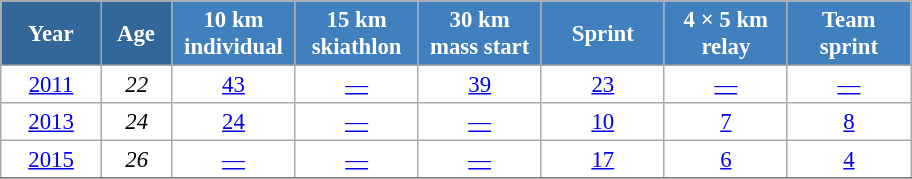<table class="wikitable" style="font-size:95%; text-align:center; border:grey solid 1px; border-collapse:collapse; background:#ffffff;">
<tr>
<th style="background-color:#369; color:white; width:60px;"> Year </th>
<th style="background-color:#369; color:white; width:40px;"> Age </th>
<th style="background-color:#4180be; color:white; width:75px;"> 10 km <br> individual </th>
<th style="background-color:#4180be; color:white; width:75px;"> 15 km <br> skiathlon </th>
<th style="background-color:#4180be; color:white; width:75px;"> 30 km <br> mass start </th>
<th style="background-color:#4180be; color:white; width:75px;"> Sprint </th>
<th style="background-color:#4180be; color:white; width:75px;"> 4 × 5 km <br> relay </th>
<th style="background-color:#4180be; color:white; width:75px;"> Team <br> sprint </th>
</tr>
<tr>
<td><a href='#'>2011</a></td>
<td><em>22</em></td>
<td><a href='#'>43</a></td>
<td><a href='#'>—</a></td>
<td><a href='#'>39</a></td>
<td><a href='#'>23</a></td>
<td><a href='#'>—</a></td>
<td><a href='#'>—</a></td>
</tr>
<tr>
<td><a href='#'>2013</a></td>
<td><em>24</em></td>
<td><a href='#'>24</a></td>
<td><a href='#'>—</a></td>
<td><a href='#'>—</a></td>
<td><a href='#'>10</a></td>
<td><a href='#'>7</a></td>
<td><a href='#'>8</a></td>
</tr>
<tr>
<td><a href='#'>2015</a></td>
<td><em>26</em></td>
<td><a href='#'>—</a></td>
<td><a href='#'>—</a></td>
<td><a href='#'>—</a></td>
<td><a href='#'>17</a></td>
<td><a href='#'>6</a></td>
<td><a href='#'>4</a></td>
</tr>
<tr>
</tr>
</table>
